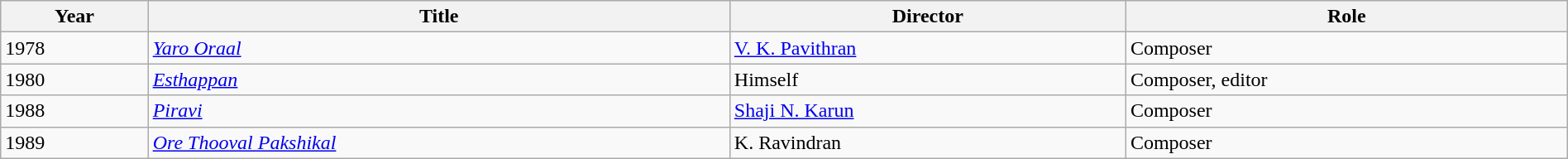<table class="wikitable" style="width:100%;">
<tr>
<th>Year</th>
<th>Title</th>
<th>Director</th>
<th>Role</th>
</tr>
<tr>
<td>1978</td>
<td><em><a href='#'>Yaro Oraal</a></em></td>
<td><a href='#'>V. K. Pavithran</a></td>
<td>Composer</td>
</tr>
<tr>
<td>1980</td>
<td><em><a href='#'>Esthappan</a></em></td>
<td>Himself</td>
<td>Composer, editor</td>
</tr>
<tr>
<td>1988</td>
<td><em><a href='#'>Piravi</a></em></td>
<td><a href='#'>Shaji N. Karun</a></td>
<td>Composer</td>
</tr>
<tr>
<td>1989</td>
<td><em><a href='#'>Ore Thooval Pakshikal</a></em></td>
<td>K. Ravindran</td>
<td>Composer</td>
</tr>
</table>
